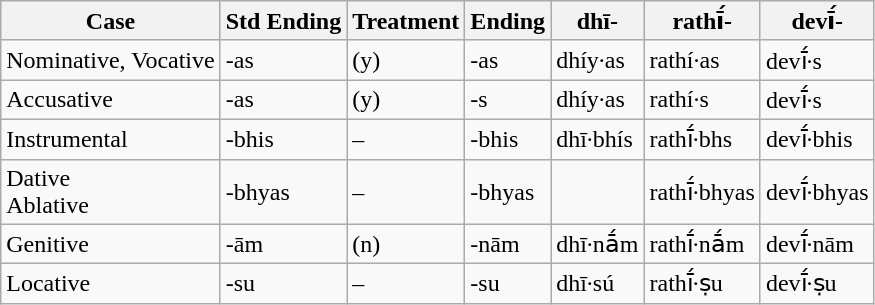<table class="wikitable">
<tr>
<th>Case</th>
<th>Std Ending</th>
<th>Treatment</th>
<th>Ending</th>
<th>dhī-</th>
<th>rathī́-</th>
<th>devī́-</th>
</tr>
<tr>
<td>Nominative, Vocative</td>
<td>-as</td>
<td>(y)</td>
<td>-as</td>
<td>dhíy·as</td>
<td>rathí·as</td>
<td>devī́·s</td>
</tr>
<tr>
<td>Accusative</td>
<td>-as</td>
<td>(y)</td>
<td>-s</td>
<td>dhíy·as</td>
<td>rathí·s</td>
<td>devī́·s</td>
</tr>
<tr>
<td>Instrumental</td>
<td>-bhis</td>
<td>–</td>
<td>-bhis</td>
<td>dhī·bhís</td>
<td>rathī́·bhs</td>
<td>devī́·bhis</td>
</tr>
<tr>
<td>Dative <br> Ablative</td>
<td>-bhyas</td>
<td>–</td>
<td>-bhyas</td>
<td></td>
<td>rathī́·bhyas</td>
<td>devī́·bhyas</td>
</tr>
<tr>
<td>Genitive</td>
<td>-ām</td>
<td>(n)</td>
<td>-nām</td>
<td>dhī·nā́m</td>
<td>rathī́·nā́m</td>
<td>devī́·nām</td>
</tr>
<tr>
<td>Locative</td>
<td>-su</td>
<td>–</td>
<td>-su</td>
<td>dhī·sú</td>
<td>rathī́·ṣu</td>
<td>devī́·ṣu</td>
</tr>
</table>
